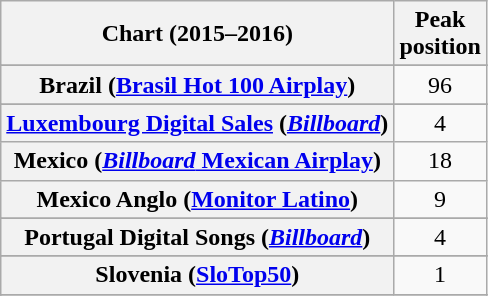<table class="wikitable sortable plainrowheaders" style="text-align:center;">
<tr>
<th>Chart (2015–2016)</th>
<th>Peak<br>position</th>
</tr>
<tr>
</tr>
<tr>
</tr>
<tr>
</tr>
<tr>
</tr>
<tr>
<th scope="row">Brazil (<a href='#'>Brasil Hot 100 Airplay</a>)</th>
<td>96</td>
</tr>
<tr>
</tr>
<tr>
</tr>
<tr>
</tr>
<tr>
</tr>
<tr>
</tr>
<tr>
</tr>
<tr>
</tr>
<tr>
</tr>
<tr>
</tr>
<tr>
</tr>
<tr>
</tr>
<tr>
</tr>
<tr>
</tr>
<tr>
</tr>
<tr>
</tr>
<tr>
<th scope="row"><a href='#'>Luxembourg Digital Sales</a> (<em><a href='#'>Billboard</a></em>)</th>
<td>4</td>
</tr>
<tr>
<th scope="row">Mexico (<a href='#'><em>Billboard</em> Mexican Airplay</a>)</th>
<td>18</td>
</tr>
<tr>
<th scope="row">Mexico Anglo (<a href='#'>Monitor Latino</a>)</th>
<td>9</td>
</tr>
<tr>
</tr>
<tr>
</tr>
<tr>
</tr>
<tr>
</tr>
<tr>
</tr>
<tr>
<th scope="row">Portugal Digital Songs (<em><a href='#'>Billboard</a></em>)</th>
<td>4</td>
</tr>
<tr>
</tr>
<tr>
</tr>
<tr>
</tr>
<tr>
</tr>
<tr>
<th scope="row">Slovenia (<a href='#'>SloTop50</a>)</th>
<td align=center>1</td>
</tr>
<tr>
</tr>
<tr>
</tr>
<tr>
</tr>
<tr>
</tr>
<tr>
</tr>
<tr>
</tr>
<tr>
</tr>
<tr>
</tr>
</table>
